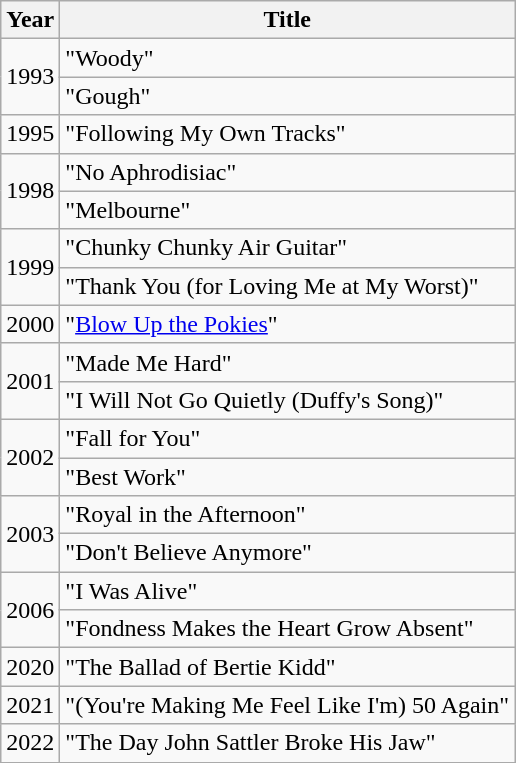<table class="wikitable">
<tr>
<th>Year</th>
<th>Title</th>
</tr>
<tr>
<td rowspan="2">1993</td>
<td>"Woody"</td>
</tr>
<tr>
<td>"Gough"</td>
</tr>
<tr>
<td>1995</td>
<td>"Following My Own Tracks"</td>
</tr>
<tr>
<td rowspan="2">1998</td>
<td>"No Aphrodisiac"</td>
</tr>
<tr>
<td>"Melbourne"</td>
</tr>
<tr>
<td rowspan="2">1999</td>
<td>"Chunky Chunky Air Guitar"</td>
</tr>
<tr>
<td>"Thank You (for Loving Me at My Worst)"</td>
</tr>
<tr>
<td>2000</td>
<td>"<a href='#'>Blow Up the Pokies</a>"</td>
</tr>
<tr>
<td rowspan="2">2001</td>
<td>"Made Me Hard"</td>
</tr>
<tr>
<td>"I Will Not Go Quietly (Duffy's Song)"</td>
</tr>
<tr>
<td rowspan="2">2002</td>
<td>"Fall for You"</td>
</tr>
<tr>
<td>"Best Work"</td>
</tr>
<tr>
<td rowspan="2">2003</td>
<td>"Royal in the Afternoon"</td>
</tr>
<tr>
<td>"Don't Believe Anymore"</td>
</tr>
<tr>
<td rowspan="2">2006</td>
<td>"I Was Alive"</td>
</tr>
<tr>
<td>"Fondness Makes the Heart Grow Absent"</td>
</tr>
<tr>
<td>2020</td>
<td>"The Ballad of Bertie Kidd"</td>
</tr>
<tr>
<td>2021</td>
<td>"(You're Making Me Feel Like I'm) 50 Again"</td>
</tr>
<tr>
<td>2022</td>
<td>"The Day John Sattler Broke His Jaw"</td>
</tr>
</table>
